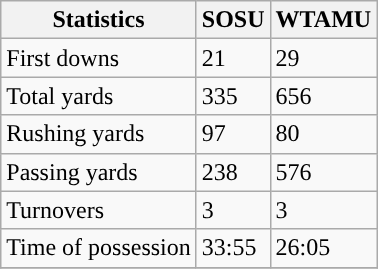<table class="wikitable">
<tr>
<th>Statistics</th>
<th>SOSU</th>
<th>WTAMU</th>
</tr>
<tr>
<td>First downs</td>
<td>21</td>
<td>29</td>
</tr>
<tr>
<td>Total yards</td>
<td>335</td>
<td>656</td>
</tr>
<tr>
<td>Rushing yards</td>
<td>97</td>
<td>80</td>
</tr>
<tr>
<td>Passing yards</td>
<td>238</td>
<td>576</td>
</tr>
<tr>
<td>Turnovers</td>
<td>3</td>
<td>3</td>
</tr>
<tr>
<td>Time of possession</td>
<td>33:55</td>
<td>26:05</td>
</tr>
<tr>
</tr>
</table>
